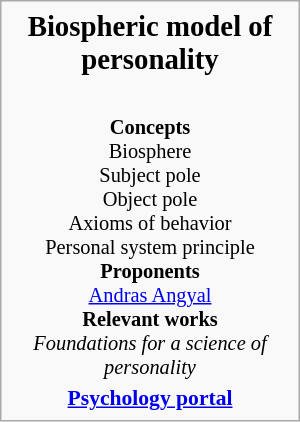<table class="infobox" style="text-align:center; width:200px;">
<tr>
<td colspan="2"><big><strong>Biospheric model of personality</strong></big></td>
</tr>
<tr>
</tr>
<tr>
<td></td>
</tr>
<tr>
<td style="font-size:85%"><br><strong>Concepts</strong><br>
Biosphere <br>
Subject pole <br>
Object pole <br>
Axioms of behavior <br>
Personal system principle<br><strong>Proponents</strong><br>
<a href='#'>Andras Angyal</a><br><strong>Relevant works</strong><br>
<em>Foundations for a science of personality</em><br></td>
</tr>
<tr>
<td style="font-size:90%"><strong><a href='#'>Psychology portal</a></strong></td>
</tr>
</table>
